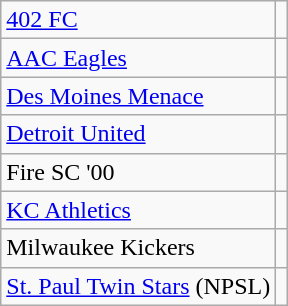<table class="wikitable" style="float: left">
<tr>
<td><a href='#'>402 FC</a></td>
<td></td>
</tr>
<tr>
<td><a href='#'>AAC Eagles</a></td>
<td></td>
</tr>
<tr>
<td><a href='#'>Des Moines Menace</a></td>
<td></td>
</tr>
<tr>
<td><a href='#'>Detroit United</a></td>
<td></td>
</tr>
<tr>
<td>Fire SC '00</td>
<td></td>
</tr>
<tr>
<td><a href='#'>KC Athletics</a></td>
<td></td>
</tr>
<tr>
<td>Milwaukee Kickers</td>
<td></td>
</tr>
<tr>
<td><a href='#'>St. Paul Twin Stars</a> (NPSL)</td>
<td></td>
</tr>
</table>
